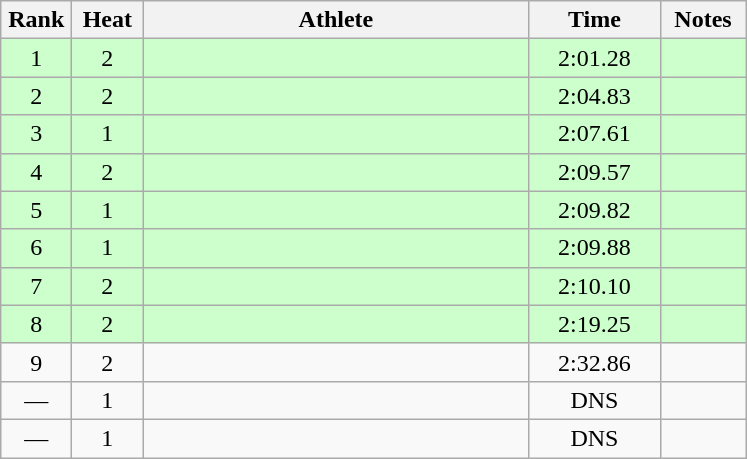<table class="wikitable" style="text-align:center">
<tr>
<th width=40>Rank</th>
<th width=40>Heat</th>
<th width=250>Athlete</th>
<th width=80>Time</th>
<th width=50>Notes</th>
</tr>
<tr bgcolor="ccffcc">
<td>1</td>
<td>2</td>
<td align=left></td>
<td>2:01.28</td>
<td></td>
</tr>
<tr bgcolor="ccffcc">
<td>2</td>
<td>2</td>
<td align=left></td>
<td>2:04.83</td>
<td></td>
</tr>
<tr bgcolor="ccffcc">
<td>3</td>
<td>1</td>
<td align=left></td>
<td>2:07.61</td>
<td></td>
</tr>
<tr bgcolor="ccffcc">
<td>4</td>
<td>2</td>
<td align=left></td>
<td>2:09.57</td>
<td></td>
</tr>
<tr bgcolor="ccffcc">
<td>5</td>
<td>1</td>
<td align=left></td>
<td>2:09.82</td>
<td></td>
</tr>
<tr bgcolor="ccffcc">
<td>6</td>
<td>1</td>
<td align=left></td>
<td>2:09.88</td>
<td></td>
</tr>
<tr bgcolor="ccffcc">
<td>7</td>
<td>2</td>
<td align=left></td>
<td>2:10.10</td>
<td></td>
</tr>
<tr bgcolor="ccffcc">
<td>8</td>
<td>2</td>
<td align=left></td>
<td>2:19.25</td>
<td></td>
</tr>
<tr>
<td>9</td>
<td>2</td>
<td align=left></td>
<td>2:32.86</td>
<td></td>
</tr>
<tr>
<td>—</td>
<td>1</td>
<td align=left></td>
<td>DNS</td>
<td></td>
</tr>
<tr>
<td>—</td>
<td>1</td>
<td align=left></td>
<td>DNS</td>
<td></td>
</tr>
</table>
